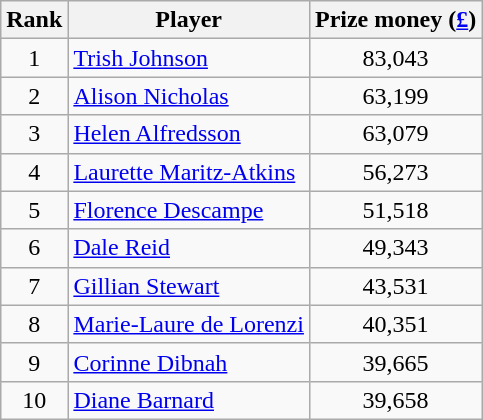<table class="wikitable">
<tr>
<th>Rank</th>
<th>Player</th>
<th>Prize money (<a href='#'>£</a>)</th>
</tr>
<tr>
<td align=center>1</td>
<td> <a href='#'>Trish Johnson</a></td>
<td align=center>83,043</td>
</tr>
<tr>
<td align=center>2</td>
<td> <a href='#'>Alison Nicholas</a></td>
<td align=center>63,199</td>
</tr>
<tr>
<td align=center>3</td>
<td> <a href='#'>Helen Alfredsson</a></td>
<td align=center>63,079</td>
</tr>
<tr>
<td align=center>4</td>
<td> <a href='#'>Laurette Maritz-Atkins</a></td>
<td align=center>56,273</td>
</tr>
<tr>
<td align=center>5</td>
<td> <a href='#'>Florence Descampe</a></td>
<td align=center>51,518</td>
</tr>
<tr>
<td align=center>6</td>
<td> <a href='#'>Dale Reid</a></td>
<td align=center>49,343</td>
</tr>
<tr>
<td align=center>7</td>
<td> <a href='#'>Gillian Stewart</a></td>
<td align=center>43,531</td>
</tr>
<tr>
<td align=center>8</td>
<td> <a href='#'>Marie-Laure de Lorenzi</a></td>
<td align=center>40,351</td>
</tr>
<tr>
<td align=center>9</td>
<td> <a href='#'>Corinne Dibnah</a></td>
<td align=center>39,665</td>
</tr>
<tr>
<td align=center>10</td>
<td> <a href='#'>Diane Barnard</a></td>
<td align=center>39,658</td>
</tr>
</table>
